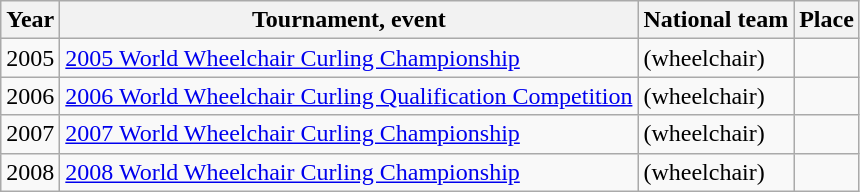<table class="wikitable">
<tr>
<th scope="col">Year</th>
<th scope="col">Tournament, event</th>
<th scope="col">National team</th>
<th scope="col">Place</th>
</tr>
<tr>
<td>2005</td>
<td><a href='#'>2005 World Wheelchair Curling Championship</a></td>
<td> (wheelchair)</td>
<td></td>
</tr>
<tr>
<td>2006</td>
<td><a href='#'>2006 World Wheelchair Curling Qualification Competition</a></td>
<td> (wheelchair)</td>
<td></td>
</tr>
<tr>
<td>2007</td>
<td><a href='#'>2007 World Wheelchair Curling Championship</a></td>
<td> (wheelchair)</td>
<td></td>
</tr>
<tr>
<td>2008</td>
<td><a href='#'>2008 World Wheelchair Curling Championship</a></td>
<td> (wheelchair)</td>
<td></td>
</tr>
</table>
